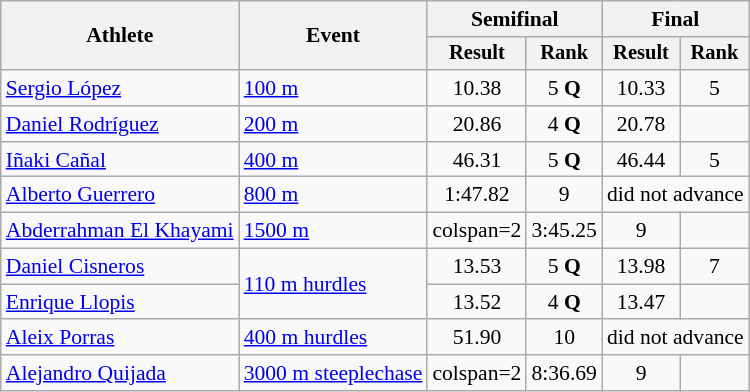<table class="wikitable" style="font-size:90%">
<tr>
<th rowspan="2">Athlete</th>
<th rowspan="2">Event</th>
<th colspan="2">Semifinal</th>
<th colspan="2">Final</th>
</tr>
<tr style="font-size:95%">
<th>Result</th>
<th>Rank</th>
<th>Result</th>
<th>Rank</th>
</tr>
<tr align=center>
<td align=left><a href='#'>Sergio López</a></td>
<td align=left><a href='#'>100 m</a></td>
<td>10.38</td>
<td>5 <strong>Q</strong></td>
<td>10.33</td>
<td>5</td>
</tr>
<tr align=center>
<td align=left><a href='#'>Daniel Rodríguez</a></td>
<td align=left><a href='#'>200 m</a></td>
<td>20.86</td>
<td>4 <strong>Q</strong></td>
<td>20.78</td>
<td></td>
</tr>
<tr align=center>
<td align=left><a href='#'>Iñaki Cañal</a></td>
<td align=left><a href='#'>400 m</a></td>
<td>46.31</td>
<td>5 <strong>Q</strong></td>
<td>46.44</td>
<td>5</td>
</tr>
<tr align=center>
<td align=left><a href='#'>Alberto Guerrero</a></td>
<td align=left><a href='#'>800 m</a></td>
<td>1:47.82</td>
<td>9</td>
<td colspan=2>did not advance</td>
</tr>
<tr align=center>
<td align=left><a href='#'>Abderrahman El Khayami</a></td>
<td align=left><a href='#'>1500 m</a></td>
<td>colspan=2 </td>
<td>3:45.25</td>
<td>9</td>
</tr>
<tr align=center>
<td align=left><a href='#'>Daniel Cisneros</a></td>
<td align=left rowspan=2><a href='#'>110 m hurdles</a></td>
<td>13.53</td>
<td>5 <strong>Q</strong></td>
<td>13.98</td>
<td>7</td>
</tr>
<tr align=center>
<td align=left><a href='#'>Enrique Llopis</a></td>
<td>13.52</td>
<td>4 <strong>Q</strong></td>
<td>13.47</td>
<td></td>
</tr>
<tr align=center>
<td align=left><a href='#'>Aleix Porras</a></td>
<td align=left><a href='#'>400 m hurdles</a></td>
<td>51.90</td>
<td>10</td>
<td colspan=2>did not advance</td>
</tr>
<tr align=center>
<td align=left><a href='#'>Alejandro Quijada</a></td>
<td align=left><a href='#'>3000 m steeplechase</a></td>
<td>colspan=2 </td>
<td>8:36.69</td>
<td>9</td>
</tr>
</table>
